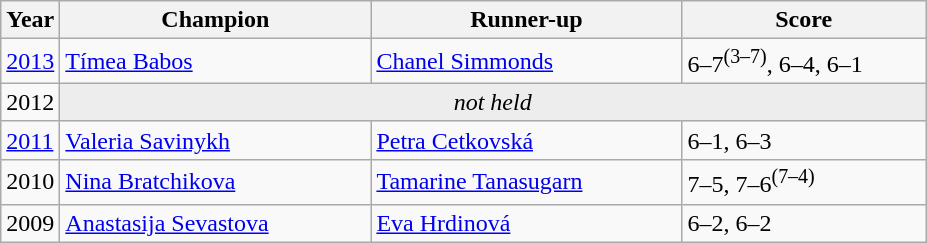<table class="wikitable">
<tr>
<th>Year</th>
<th width="200">Champion</th>
<th width="200">Runner-up</th>
<th width="155">Score</th>
</tr>
<tr>
<td><a href='#'>2013</a></td>
<td> <a href='#'>Tímea Babos</a></td>
<td> <a href='#'>Chanel Simmonds</a></td>
<td>6–7<sup>(3–7)</sup>, 6–4, 6–1</td>
</tr>
<tr>
<td>2012</td>
<td colspan=3 align=center style="background:#ededed"><em>not held</em></td>
</tr>
<tr>
<td><a href='#'>2011</a></td>
<td> <a href='#'>Valeria Savinykh</a></td>
<td> <a href='#'>Petra Cetkovská</a></td>
<td>6–1, 6–3</td>
</tr>
<tr>
<td>2010</td>
<td> <a href='#'>Nina Bratchikova</a></td>
<td> <a href='#'>Tamarine Tanasugarn</a></td>
<td>7–5, 7–6<sup>(7–4)</sup></td>
</tr>
<tr>
<td>2009</td>
<td> <a href='#'>Anastasija Sevastova</a></td>
<td> <a href='#'>Eva Hrdinová</a></td>
<td>6–2, 6–2</td>
</tr>
</table>
